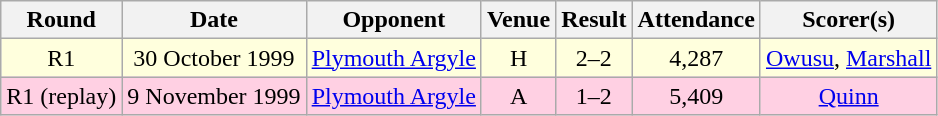<table class="wikitable" style="text-align:center;">
<tr>
<th>Round</th>
<th>Date</th>
<th>Opponent</th>
<th>Venue</th>
<th>Result</th>
<th>Attendance</th>
<th>Scorer(s)</th>
</tr>
<tr style="background:#ffd;">
<td>R1</td>
<td>30 October 1999</td>
<td><a href='#'>Plymouth Argyle</a></td>
<td>H</td>
<td>2–2</td>
<td>4,287</td>
<td><a href='#'>Owusu</a>, <a href='#'>Marshall</a></td>
</tr>
<tr style="background:#ffd0e3;">
<td>R1 (replay)</td>
<td>9 November 1999</td>
<td><a href='#'>Plymouth Argyle</a></td>
<td>A</td>
<td>1–2</td>
<td>5,409</td>
<td><a href='#'>Quinn</a></td>
</tr>
</table>
